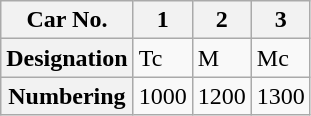<table class="wikitable">
<tr>
<th>Car No.</th>
<th>1</th>
<th>2</th>
<th>3</th>
</tr>
<tr>
<th>Designation</th>
<td>Tc</td>
<td>M</td>
<td>Mc</td>
</tr>
<tr>
<th>Numbering</th>
<td>1000</td>
<td>1200</td>
<td>1300</td>
</tr>
</table>
